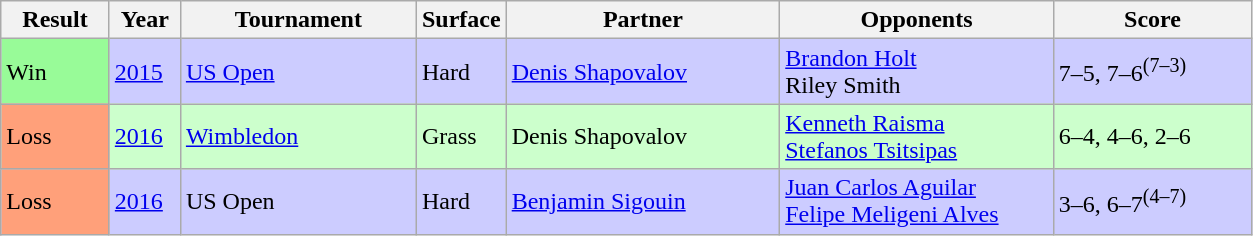<table class="sortable wikitable">
<tr>
<th style="width:65px;">Result</th>
<th style="width:40px;">Year</th>
<th style="width:150px;">Tournament</th>
<th style="width:50px;">Surface</th>
<th style="width:175px;">Partner</th>
<th style="width:175px;">Opponents</th>
<th style="width:125px;" class="unsortable">Score</th>
</tr>
<tr style="background:#ccccff;">
<td style="background:#98fb98;">Win</td>
<td><a href='#'>2015</a></td>
<td><a href='#'>US Open</a></td>
<td>Hard</td>
<td> <a href='#'>Denis Shapovalov</a></td>
<td> <a href='#'>Brandon Holt</a> <br>  Riley Smith</td>
<td>7–5, 7–6<sup>(7–3)</sup></td>
</tr>
<tr style="background:#ccffcc;">
<td style="background:#ffa07a;">Loss</td>
<td><a href='#'>2016</a></td>
<td><a href='#'>Wimbledon</a></td>
<td>Grass</td>
<td> Denis Shapovalov</td>
<td> <a href='#'>Kenneth Raisma</a> <br>  <a href='#'>Stefanos Tsitsipas</a></td>
<td>6–4, 4–6, 2–6</td>
</tr>
<tr style="background:#ccccff;">
<td style="background:#ffa07a;">Loss</td>
<td><a href='#'>2016</a></td>
<td>US Open</td>
<td>Hard</td>
<td> <a href='#'>Benjamin Sigouin</a></td>
<td> <a href='#'>Juan Carlos Aguilar</a> <br>  <a href='#'>Felipe Meligeni Alves</a></td>
<td>3–6, 6–7<sup>(4–7)</sup></td>
</tr>
</table>
